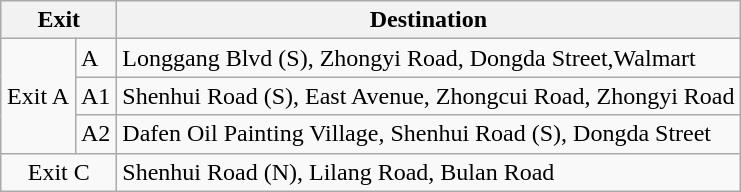<table class="wikitable">
<tr>
<th style="width:70px" colspan="2">Exit</th>
<th>Destination</th>
</tr>
<tr>
<td align="center" rowspan="3">Exit A</td>
<td>A</td>
<td>Longgang Blvd (S), Zhongyi Road, Dongda Street,Walmart</td>
</tr>
<tr>
<td>A1</td>
<td>Shenhui Road (S), East Avenue, Zhongcui Road, Zhongyi Road</td>
</tr>
<tr>
<td>A2</td>
<td>Dafen Oil Painting Village, Shenhui Road (S), Dongda Street</td>
</tr>
<tr>
<td align="center" colspan="2">Exit C</td>
<td>Shenhui Road (N), Lilang Road, Bulan Road</td>
</tr>
</table>
